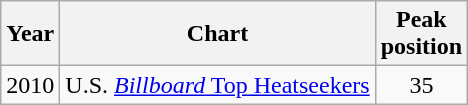<table class="wikitable sortable">
<tr>
<th align="left">Year</th>
<th align="left">Chart</th>
<th style="text-align:center;">Peak<br>position</th>
</tr>
<tr>
<td align="left">2010</td>
<td align="left">U.S. <a href='#'><em>Billboard</em> Top Heatseekers</a></td>
<td style="text-align:center;">35</td>
</tr>
</table>
